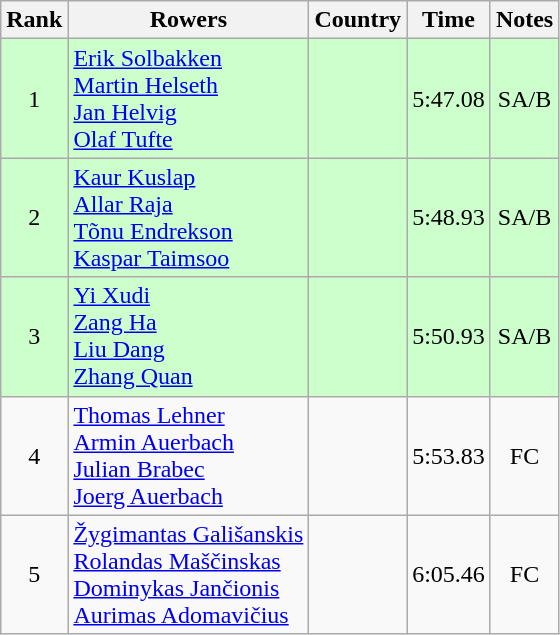<table class="wikitable" style="text-align:center">
<tr>
<th>Rank</th>
<th>Rowers</th>
<th>Country</th>
<th>Time</th>
<th>Notes</th>
</tr>
<tr bgcolor=ccffcc>
<td>1</td>
<td align="left"><a href='#'>Erik Solbakken</a><br><a href='#'>Martin Helseth</a><br><a href='#'>Jan Helvig</a><br><a href='#'>Olaf Tufte</a></td>
<td align="left"></td>
<td>5:47.08</td>
<td>SA/B</td>
</tr>
<tr bgcolor=ccffcc>
<td>2</td>
<td align="left"><a href='#'>Kaur Kuslap</a><br><a href='#'>Allar Raja</a><br><a href='#'>Tõnu Endrekson</a><br><a href='#'>Kaspar Taimsoo</a></td>
<td align="left"></td>
<td>5:48.93</td>
<td>SA/B</td>
</tr>
<tr bgcolor=ccffcc>
<td>3</td>
<td align="left"><a href='#'>Yi Xudi</a><br><a href='#'>Zang Ha</a><br><a href='#'>Liu Dang</a><br><a href='#'>Zhang Quan</a></td>
<td align="left"></td>
<td>5:50.93</td>
<td>SA/B</td>
</tr>
<tr>
<td>4</td>
<td align="left"><a href='#'>Thomas Lehner</a><br><a href='#'>Armin Auerbach</a><br><a href='#'>Julian Brabec</a><br><a href='#'>Joerg Auerbach</a></td>
<td align="left"></td>
<td>5:53.83</td>
<td>FC</td>
</tr>
<tr>
<td>5</td>
<td align="left"><a href='#'>Žygimantas Gališanskis</a><br><a href='#'>Rolandas Maščinskas</a><br><a href='#'>Dominykas Jančionis</a><br><a href='#'>Aurimas Adomavičius</a></td>
<td align="left"></td>
<td>6:05.46</td>
<td>FC</td>
</tr>
</table>
